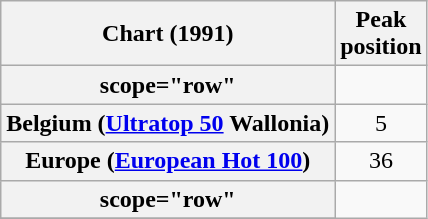<table class="wikitable sortable plainrowheaders">
<tr>
<th>Chart (1991)</th>
<th>Peak<br>position</th>
</tr>
<tr>
<th>scope="row"</th>
</tr>
<tr>
<th scope="row">Belgium (<a href='#'>Ultratop 50</a> Wallonia)</th>
<td align="center">5</td>
</tr>
<tr>
<th scope="row">Europe (<a href='#'>European Hot 100</a>)</th>
<td align="center">36</td>
</tr>
<tr>
<th>scope="row"</th>
</tr>
<tr>
</tr>
</table>
